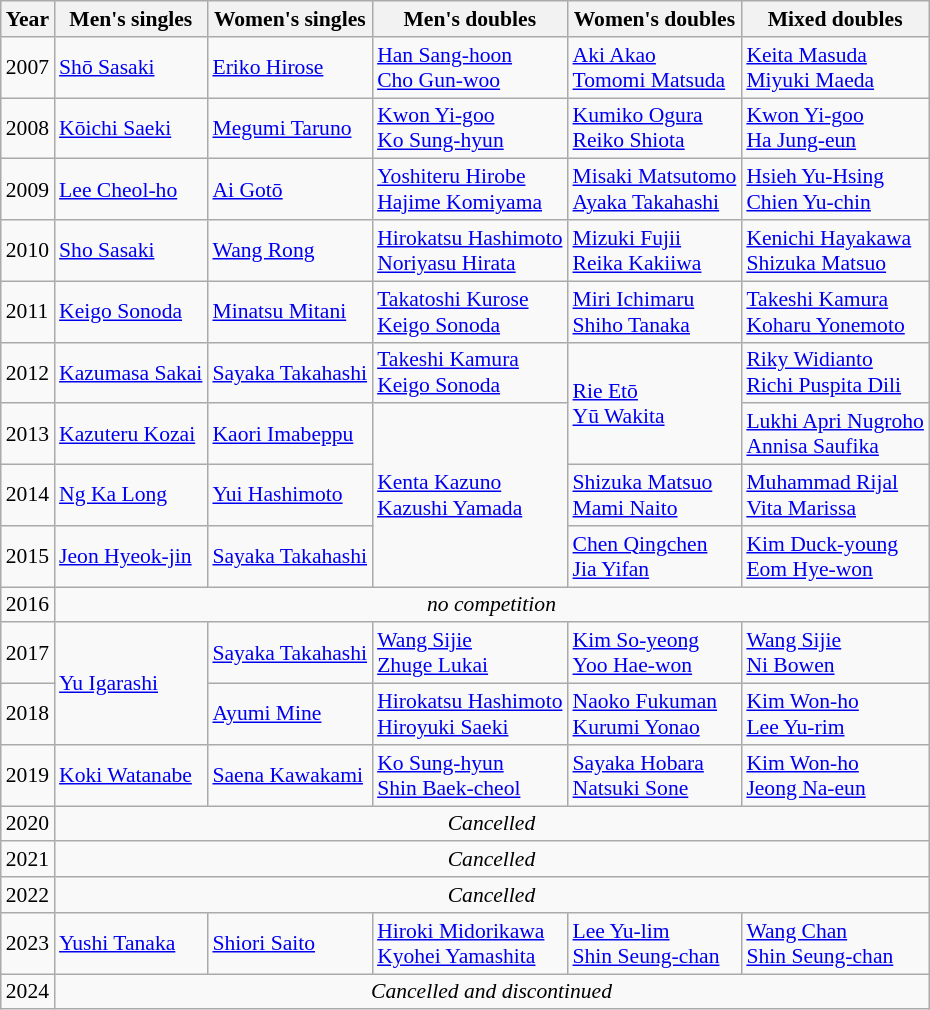<table class=wikitable style="font-size:90%;">
<tr>
<th>Year</th>
<th>Men's singles</th>
<th>Women's singles</th>
<th>Men's doubles</th>
<th>Women's doubles</th>
<th>Mixed doubles</th>
</tr>
<tr>
<td>2007</td>
<td> <a href='#'>Shō Sasaki</a></td>
<td> <a href='#'>Eriko Hirose</a></td>
<td> <a href='#'>Han Sang-hoon</a><br> <a href='#'>Cho Gun-woo</a></td>
<td> <a href='#'>Aki Akao</a><br> <a href='#'>Tomomi Matsuda</a></td>
<td> <a href='#'>Keita Masuda</a><br> <a href='#'>Miyuki Maeda</a></td>
</tr>
<tr>
<td>2008</td>
<td> <a href='#'>Kōichi Saeki</a></td>
<td> <a href='#'>Megumi Taruno</a></td>
<td> <a href='#'>Kwon Yi-goo</a><br> <a href='#'>Ko Sung-hyun</a></td>
<td> <a href='#'>Kumiko Ogura</a><br> <a href='#'>Reiko Shiota</a></td>
<td> <a href='#'>Kwon Yi-goo</a><br> <a href='#'>Ha Jung-eun</a></td>
</tr>
<tr>
<td>2009</td>
<td> <a href='#'>Lee Cheol-ho</a></td>
<td> <a href='#'>Ai Gotō</a></td>
<td> <a href='#'>Yoshiteru Hirobe</a><br> <a href='#'>Hajime Komiyama</a></td>
<td> <a href='#'>Misaki Matsutomo</a><br> <a href='#'>Ayaka Takahashi</a></td>
<td> <a href='#'>Hsieh Yu-Hsing</a><br> <a href='#'>Chien Yu-chin</a></td>
</tr>
<tr>
<td>2010</td>
<td> <a href='#'>Sho Sasaki</a></td>
<td> <a href='#'>Wang Rong</a></td>
<td> <a href='#'>Hirokatsu Hashimoto</a><br> <a href='#'>Noriyasu Hirata</a></td>
<td> <a href='#'>Mizuki Fujii</a><br> <a href='#'>Reika Kakiiwa</a></td>
<td> <a href='#'>Kenichi Hayakawa</a><br> <a href='#'>Shizuka Matsuo</a></td>
</tr>
<tr>
<td>2011</td>
<td> <a href='#'>Keigo Sonoda</a></td>
<td> <a href='#'>Minatsu Mitani</a></td>
<td> <a href='#'>Takatoshi Kurose</a><br> <a href='#'>Keigo Sonoda</a></td>
<td> <a href='#'>Miri Ichimaru</a><br> <a href='#'>Shiho Tanaka</a></td>
<td> <a href='#'>Takeshi Kamura</a><br> <a href='#'>Koharu Yonemoto</a></td>
</tr>
<tr>
<td>2012</td>
<td> <a href='#'>Kazumasa Sakai</a></td>
<td> <a href='#'>Sayaka Takahashi</a></td>
<td> <a href='#'>Takeshi Kamura</a><br> <a href='#'>Keigo Sonoda</a></td>
<td rowspan=2> <a href='#'>Rie Etō</a><br> <a href='#'>Yū Wakita</a></td>
<td> <a href='#'>Riky Widianto</a><br> <a href='#'>Richi Puspita Dili</a></td>
</tr>
<tr>
<td>2013</td>
<td> <a href='#'>Kazuteru Kozai</a></td>
<td> <a href='#'>Kaori Imabeppu</a></td>
<td rowspan=3> <a href='#'>Kenta Kazuno</a><br> <a href='#'>Kazushi Yamada</a></td>
<td> <a href='#'>Lukhi Apri Nugroho</a><br> <a href='#'>Annisa Saufika</a></td>
</tr>
<tr>
<td>2014</td>
<td> <a href='#'>Ng Ka Long</a></td>
<td> <a href='#'>Yui Hashimoto</a></td>
<td> <a href='#'>Shizuka Matsuo</a><br> <a href='#'>Mami Naito</a></td>
<td> <a href='#'>Muhammad Rijal</a><br> <a href='#'>Vita Marissa</a></td>
</tr>
<tr>
<td>2015</td>
<td> <a href='#'>Jeon Hyeok-jin</a></td>
<td> <a href='#'>Sayaka Takahashi</a></td>
<td> <a href='#'>Chen Qingchen</a><br> <a href='#'>Jia Yifan</a></td>
<td> <a href='#'>Kim Duck-young</a><br> <a href='#'>Eom Hye-won</a></td>
</tr>
<tr>
<td>2016</td>
<td colspan="5" align="center"><em>no competition</em></td>
</tr>
<tr>
<td>2017</td>
<td rowspan="2"> <a href='#'>Yu Igarashi</a></td>
<td> <a href='#'>Sayaka Takahashi</a></td>
<td> <a href='#'>Wang Sijie</a><br> <a href='#'>Zhuge Lukai</a></td>
<td> <a href='#'>Kim So-yeong</a><br> <a href='#'>Yoo Hae-won</a></td>
<td> <a href='#'>Wang Sijie</a><br> <a href='#'>Ni Bowen</a></td>
</tr>
<tr>
<td>2018</td>
<td> <a href='#'>Ayumi Mine</a></td>
<td> <a href='#'>Hirokatsu Hashimoto</a><br> <a href='#'>Hiroyuki Saeki</a></td>
<td> <a href='#'>Naoko Fukuman</a><br> <a href='#'>Kurumi Yonao</a></td>
<td> <a href='#'>Kim Won-ho</a><br> <a href='#'>Lee Yu-rim</a></td>
</tr>
<tr>
<td>2019</td>
<td> <a href='#'>Koki Watanabe</a></td>
<td> <a href='#'>Saena Kawakami</a></td>
<td> <a href='#'>Ko Sung-hyun</a><br> <a href='#'>Shin Baek-cheol</a></td>
<td> <a href='#'>Sayaka Hobara</a><br> <a href='#'>Natsuki Sone</a></td>
<td> <a href='#'>Kim Won-ho</a><br> <a href='#'>Jeong Na-eun</a></td>
</tr>
<tr>
<td>2020</td>
<td colspan="5" align="center"><em>Cancelled</em></td>
</tr>
<tr>
<td>2021</td>
<td colspan="5" align="center"><em>Cancelled</em></td>
</tr>
<tr>
<td>2022</td>
<td colspan="5" align="center"><em>Cancelled</em></td>
</tr>
<tr>
<td>2023</td>
<td> <a href='#'>Yushi Tanaka</a></td>
<td> <a href='#'>Shiori Saito</a></td>
<td> <a href='#'>Hiroki Midorikawa</a><br> <a href='#'>Kyohei Yamashita</a></td>
<td> <a href='#'>Lee Yu-lim</a><br> <a href='#'>Shin Seung-chan</a></td>
<td> <a href='#'>Wang Chan</a><br> <a href='#'>Shin Seung-chan</a></td>
</tr>
<tr>
<td>2024</td>
<td colspan="5" align="center"><em>Cancelled and discontinued</em></td>
</tr>
</table>
